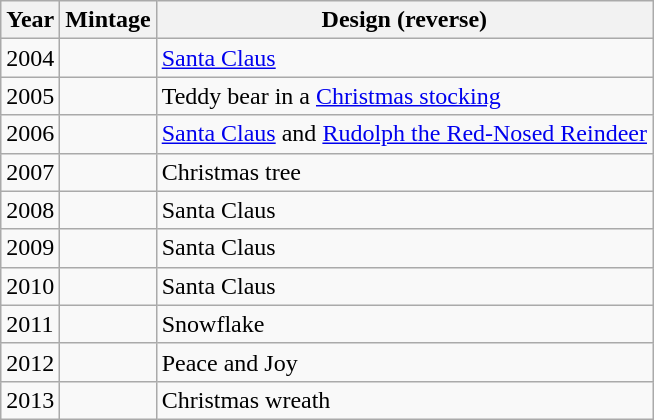<table class="wikitable sortable">
<tr>
<th>Year</th>
<th>Mintage</th>
<th>Design (reverse)</th>
</tr>
<tr>
<td>2004</td>
<td></td>
<td><a href='#'>Santa Claus</a></td>
</tr>
<tr>
<td>2005</td>
<td></td>
<td>Teddy bear in a <a href='#'>Christmas stocking</a></td>
</tr>
<tr>
<td>2006</td>
<td></td>
<td><a href='#'>Santa Claus</a> and <a href='#'>Rudolph the Red-Nosed Reindeer</a></td>
</tr>
<tr>
<td>2007</td>
<td></td>
<td>Christmas tree</td>
</tr>
<tr>
<td>2008</td>
<td></td>
<td>Santa Claus</td>
</tr>
<tr>
<td>2009</td>
<td></td>
<td>Santa Claus</td>
</tr>
<tr>
<td>2010</td>
<td></td>
<td>Santa Claus</td>
</tr>
<tr>
<td>2011</td>
<td></td>
<td>Snowflake</td>
</tr>
<tr>
<td>2012</td>
<td></td>
<td>Peace and Joy</td>
</tr>
<tr>
<td>2013</td>
<td></td>
<td>Christmas wreath</td>
</tr>
</table>
